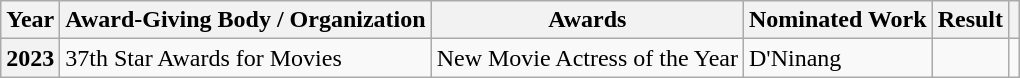<table class="wikitable sortable plainrowheaders ">
<tr>
<th scope="col">Year</th>
<th scope="col">Award-Giving Body / Organization</th>
<th scope="col">Awards</th>
<th scope="col">Nominated Work</th>
<th scope="col">Result</th>
<th scope="col" class="unsortable"></th>
</tr>
<tr>
<th scope="row">2023</th>
<td>37th Star Awards for Movies</td>
<td>New Movie Actress of the Year</td>
<td>D'Ninang</td>
<td></td>
<td></td>
</tr>
</table>
